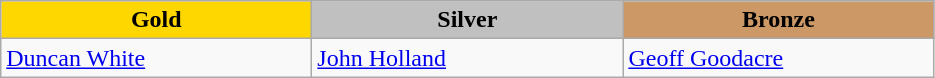<table class="wikitable" style="text-align:left">
<tr align="center">
<td width=200 bgcolor=gold><strong>Gold</strong></td>
<td width=200 bgcolor=silver><strong>Silver</strong></td>
<td width=200 bgcolor=CC9966><strong>Bronze</strong></td>
</tr>
<tr>
<td><a href='#'>Duncan White</a><br><em></em></td>
<td><a href='#'>John Holland</a><br><em></em></td>
<td><a href='#'>Geoff Goodacre</a><br><em></em></td>
</tr>
</table>
